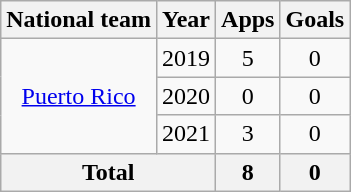<table class="wikitable" style="text-align:center">
<tr>
<th>National team</th>
<th>Year</th>
<th>Apps</th>
<th>Goals</th>
</tr>
<tr>
<td rowspan="3"><a href='#'>Puerto Rico</a></td>
<td>2019</td>
<td>5</td>
<td>0</td>
</tr>
<tr>
<td>2020</td>
<td>0</td>
<td>0</td>
</tr>
<tr>
<td>2021</td>
<td>3</td>
<td>0</td>
</tr>
<tr>
<th colspan=2>Total</th>
<th>8</th>
<th>0</th>
</tr>
</table>
